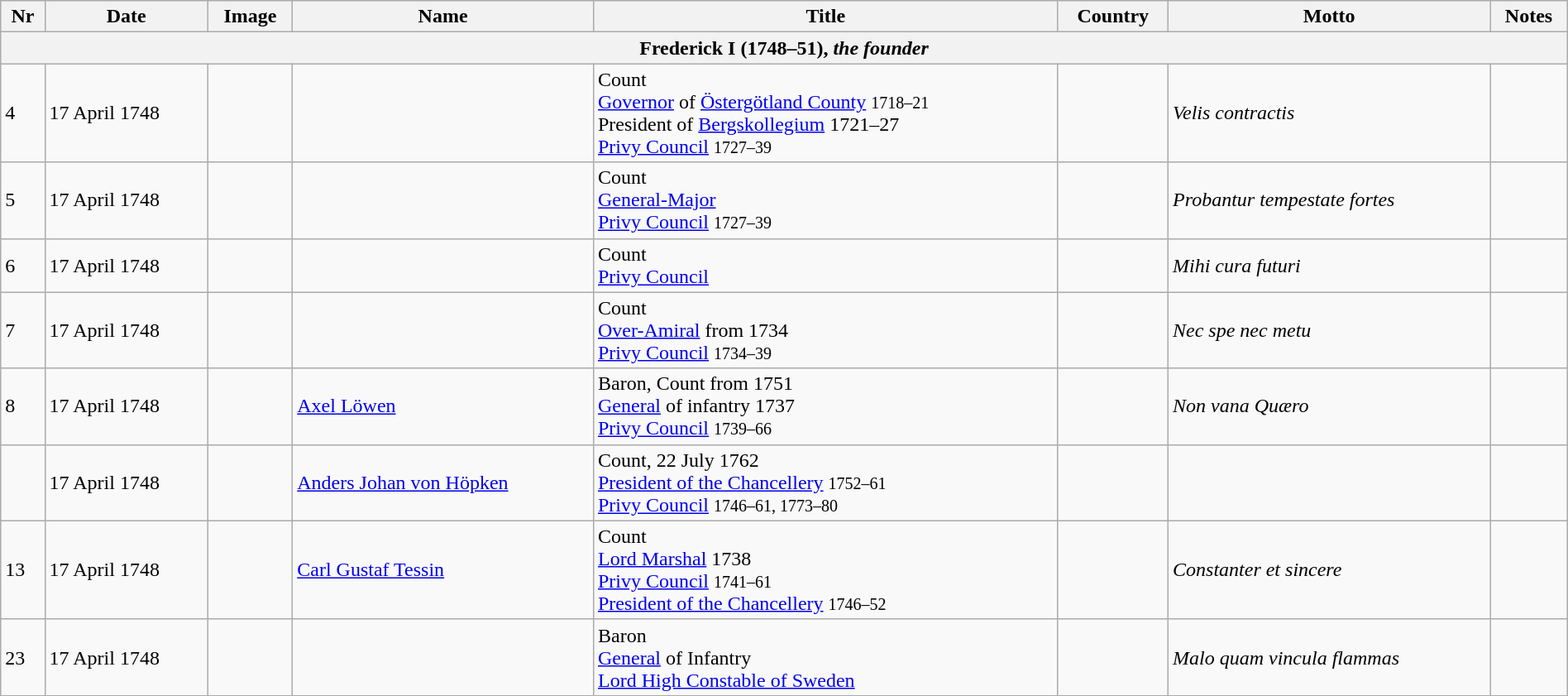<table class="wikitable" width=100%>
<tr>
<th>Nr</th>
<th>Date</th>
<th>Image</th>
<th>Name</th>
<th>Title</th>
<th>Country</th>
<th>Motto</th>
<th>Notes</th>
</tr>
<tr>
<th colspan=8>Frederick I (1748–51), <em>the founder</em></th>
</tr>
<tr>
<td>4</td>
<td>17 April 1748</td>
<td></td>
<td></td>
<td>Count<br><a href='#'>Governor</a> of <a href='#'>Östergötland County</a> <small>1718–21</small><br>President of <a href='#'>Bergskollegium</a> 1721–27<br><a href='#'>Privy Council</a> <small>1727–39</small></td>
<td></td>
<td><em>Velis contractis</em></td>
<td></td>
</tr>
<tr>
<td>5</td>
<td>17 April 1748</td>
<td></td>
<td></td>
<td>Count<br><a href='#'>General-Major</a><br><a href='#'>Privy Council</a> <small>1727–39</small></td>
<td></td>
<td><em>Probantur tempestate fortes</em></td>
<td></td>
</tr>
<tr>
<td>6</td>
<td>17 April 1748</td>
<td></td>
<td></td>
<td>Count<br><a href='#'>Privy Council</a></td>
<td></td>
<td><em>Mihi cura futuri</em></td>
<td></td>
</tr>
<tr>
<td>7</td>
<td>17 April 1748</td>
<td></td>
<td></td>
<td>Count<br><a href='#'>Over-Amiral</a> from 1734<br><a href='#'>Privy Council</a> <small>1734–39</small></td>
<td></td>
<td><em>Nec spe nec metu</em></td>
<td></td>
</tr>
<tr>
<td>8</td>
<td>17 April 1748</td>
<td></td>
<td><a href='#'>Axel Löwen</a></td>
<td>Baron, Count from 1751<br><a href='#'>General</a> of infantry 1737<br><a href='#'>Privy Council</a> <small>1739–66</small></td>
<td></td>
<td><em>Non vana Quæro</em></td>
<td></td>
</tr>
<tr>
<td></td>
<td>17 April 1748</td>
<td></td>
<td><a href='#'>Anders Johan von Höpken</a></td>
<td>Count, 22 July 1762<br><a href='#'>President of the Chancellery</a> <small>1752–61</small><br><a href='#'>Privy Council</a> <small>1746–61, 1773–80</small></td>
<td></td>
<td></td>
<td></td>
</tr>
<tr>
<td>13</td>
<td>17 April 1748</td>
<td></td>
<td><a href='#'>Carl Gustaf Tessin</a></td>
<td>Count<br><a href='#'>Lord Marshal</a> 1738<br><a href='#'>Privy Council</a> <small>1741–61</small><br><a href='#'>President of the Chancellery</a> <small>1746–52</small></td>
<td></td>
<td><em>Constanter et sincere</em></td>
<td></td>
</tr>
<tr>
<td>23</td>
<td>17 April 1748</td>
<td></td>
<td></td>
<td>Baron<br><a href='#'>General</a> of Infantry<br><a href='#'>Lord High Constable of Sweden</a></td>
<td></td>
<td><em>Malo quam vincula flammas</em></td>
<td></td>
</tr>
</table>
